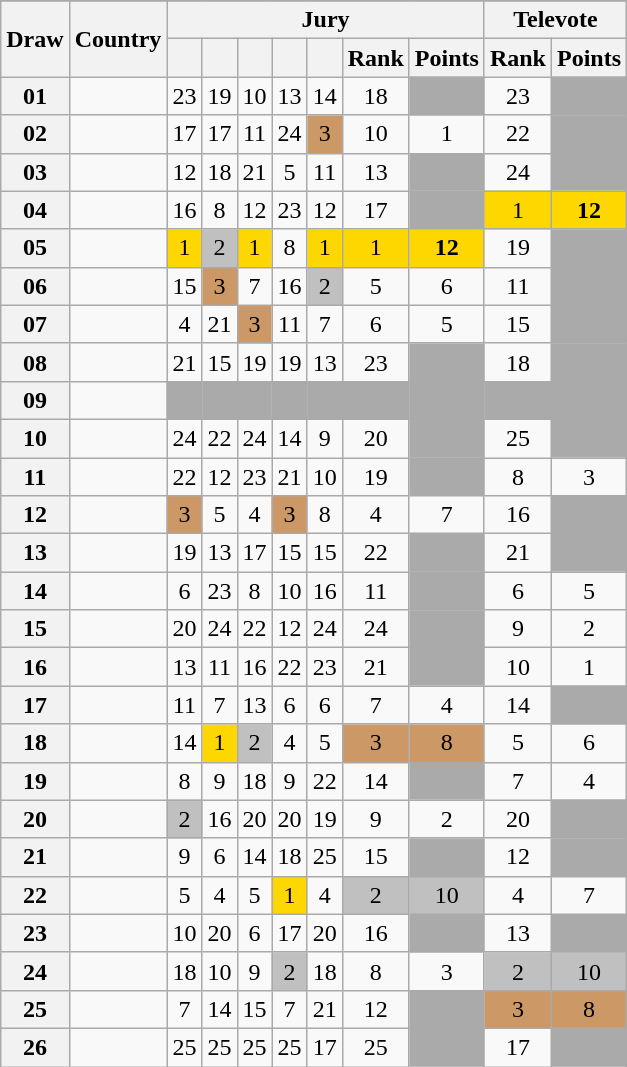<table class="sortable wikitable collapsible plainrowheaders" style="text-align:center;">
<tr>
</tr>
<tr>
<th scope="col" rowspan="2">Draw</th>
<th scope="col" rowspan="2">Country</th>
<th scope="col" colspan="7">Jury</th>
<th scope="col" colspan="2">Televote</th>
</tr>
<tr>
<th scope="col"><small></small></th>
<th scope="col"><small></small></th>
<th scope="col"><small></small></th>
<th scope="col"><small></small></th>
<th scope="col"><small></small></th>
<th scope="col">Rank</th>
<th scope="col">Points</th>
<th scope="col">Rank</th>
<th scope="col">Points</th>
</tr>
<tr>
<th scope="row" style="text-align:center;">01</th>
<td style="text-align:left;"></td>
<td>23</td>
<td>19</td>
<td>10</td>
<td>13</td>
<td>14</td>
<td>18</td>
<td style="background:#AAAAAA;"></td>
<td>23</td>
<td style="background:#AAAAAA;"></td>
</tr>
<tr>
<th scope="row" style="text-align:center;">02</th>
<td style="text-align:left;"></td>
<td>17</td>
<td>17</td>
<td>11</td>
<td>24</td>
<td style="background:#CC9966;">3</td>
<td>10</td>
<td>1</td>
<td>22</td>
<td style="background:#AAAAAA;"></td>
</tr>
<tr>
<th scope="row" style="text-align:center;">03</th>
<td style="text-align:left;"></td>
<td>12</td>
<td>18</td>
<td>21</td>
<td>5</td>
<td>11</td>
<td>13</td>
<td style="background:#AAAAAA;"></td>
<td>24</td>
<td style="background:#AAAAAA;"></td>
</tr>
<tr>
<th scope="row" style="text-align:center;">04</th>
<td style="text-align:left;"></td>
<td>16</td>
<td>8</td>
<td>12</td>
<td>23</td>
<td>12</td>
<td>17</td>
<td style="background:#AAAAAA;"></td>
<td style="background:gold;">1</td>
<td style="background:gold;"><strong>12</strong></td>
</tr>
<tr>
<th scope="row" style="text-align:center;">05</th>
<td style="text-align:left;"></td>
<td style="background:gold;">1</td>
<td style="background:silver;">2</td>
<td style="background:gold;">1</td>
<td>8</td>
<td style="background:gold;">1</td>
<td style="background:gold;">1</td>
<td style="background:gold;"><strong>12</strong></td>
<td>19</td>
<td style="background:#AAAAAA;"></td>
</tr>
<tr>
<th scope="row" style="text-align:center;">06</th>
<td style="text-align:left;"></td>
<td>15</td>
<td style="background:#CC9966;">3</td>
<td>7</td>
<td>16</td>
<td style="background:silver;">2</td>
<td>5</td>
<td>6</td>
<td>11</td>
<td style="background:#AAAAAA;"></td>
</tr>
<tr>
<th scope="row" style="text-align:center;">07</th>
<td style="text-align:left;"></td>
<td>4</td>
<td>21</td>
<td style="background:#CC9966;">3</td>
<td>11</td>
<td>7</td>
<td>6</td>
<td>5</td>
<td>15</td>
<td style="background:#AAAAAA;"></td>
</tr>
<tr>
<th scope="row" style="text-align:center;">08</th>
<td style="text-align:left;"></td>
<td>21</td>
<td>15</td>
<td>19</td>
<td>19</td>
<td>13</td>
<td>23</td>
<td style="background:#AAAAAA;"></td>
<td>18</td>
<td style="background:#AAAAAA;"></td>
</tr>
<tr class="sortbottom">
<th scope="row" style="text-align:center;">09</th>
<td style="text-align:left;"></td>
<td style="background:#AAAAAA;"></td>
<td style="background:#AAAAAA;"></td>
<td style="background:#AAAAAA;"></td>
<td style="background:#AAAAAA;"></td>
<td style="background:#AAAAAA;"></td>
<td style="background:#AAAAAA;"></td>
<td style="background:#AAAAAA;"></td>
<td style="background:#AAAAAA;"></td>
<td style="background:#AAAAAA;"></td>
</tr>
<tr>
<th scope="row" style="text-align:center;">10</th>
<td style="text-align:left;"></td>
<td>24</td>
<td>22</td>
<td>24</td>
<td>14</td>
<td>9</td>
<td>20</td>
<td style="background:#AAAAAA;"></td>
<td>25</td>
<td style="background:#AAAAAA;"></td>
</tr>
<tr>
<th scope="row" style="text-align:center;">11</th>
<td style="text-align:left;"></td>
<td>22</td>
<td>12</td>
<td>23</td>
<td>21</td>
<td>10</td>
<td>19</td>
<td style="background:#AAAAAA;"></td>
<td>8</td>
<td>3</td>
</tr>
<tr>
<th scope="row" style="text-align:center;">12</th>
<td style="text-align:left;"></td>
<td style="background:#CC9966;">3</td>
<td>5</td>
<td>4</td>
<td style="background:#CC9966;">3</td>
<td>8</td>
<td>4</td>
<td>7</td>
<td>16</td>
<td style="background:#AAAAAA;"></td>
</tr>
<tr>
<th scope="row" style="text-align:center;">13</th>
<td style="text-align:left;"></td>
<td>19</td>
<td>13</td>
<td>17</td>
<td>15</td>
<td>15</td>
<td>22</td>
<td style="background:#AAAAAA;"></td>
<td>21</td>
<td style="background:#AAAAAA;"></td>
</tr>
<tr>
<th scope="row" style="text-align:center;">14</th>
<td style="text-align:left;"></td>
<td>6</td>
<td>23</td>
<td>8</td>
<td>10</td>
<td>16</td>
<td>11</td>
<td style="background:#AAAAAA;"></td>
<td>6</td>
<td>5</td>
</tr>
<tr>
<th scope="row" style="text-align:center;">15</th>
<td style="text-align:left;"></td>
<td>20</td>
<td>24</td>
<td>22</td>
<td>12</td>
<td>24</td>
<td>24</td>
<td style="background:#AAAAAA;"></td>
<td>9</td>
<td>2</td>
</tr>
<tr>
<th scope="row" style="text-align:center;">16</th>
<td style="text-align:left;"></td>
<td>13</td>
<td>11</td>
<td>16</td>
<td>22</td>
<td>23</td>
<td>21</td>
<td style="background:#AAAAAA;"></td>
<td>10</td>
<td>1</td>
</tr>
<tr>
<th scope="row" style="text-align:center;">17</th>
<td style="text-align:left;"></td>
<td>11</td>
<td>7</td>
<td>13</td>
<td>6</td>
<td>6</td>
<td>7</td>
<td>4</td>
<td>14</td>
<td style="background:#AAAAAA;"></td>
</tr>
<tr>
<th scope="row" style="text-align:center;">18</th>
<td style="text-align:left;"></td>
<td>14</td>
<td style="background:gold;">1</td>
<td style="background:silver;">2</td>
<td>4</td>
<td>5</td>
<td style="background:#CC9966;">3</td>
<td style="background:#CC9966;">8</td>
<td>5</td>
<td>6</td>
</tr>
<tr>
<th scope="row" style="text-align:center;">19</th>
<td style="text-align:left;"></td>
<td>8</td>
<td>9</td>
<td>18</td>
<td>9</td>
<td>22</td>
<td>14</td>
<td style="background:#AAAAAA;"></td>
<td>7</td>
<td>4</td>
</tr>
<tr>
<th scope="row" style="text-align:center;">20</th>
<td style="text-align:left;"></td>
<td style="background:silver;">2</td>
<td>16</td>
<td>20</td>
<td>20</td>
<td>19</td>
<td>9</td>
<td>2</td>
<td>20</td>
<td style="background:#AAAAAA;"></td>
</tr>
<tr>
<th scope="row" style="text-align:center;">21</th>
<td style="text-align:left;"></td>
<td>9</td>
<td>6</td>
<td>14</td>
<td>18</td>
<td>25</td>
<td>15</td>
<td style="background:#AAAAAA;"></td>
<td>12</td>
<td style="background:#AAAAAA;"></td>
</tr>
<tr>
<th scope="row" style="text-align:center;">22</th>
<td style="text-align:left;"></td>
<td>5</td>
<td>4</td>
<td>5</td>
<td style="background:gold;">1</td>
<td>4</td>
<td style="background:silver;">2</td>
<td style="background:silver;">10</td>
<td>4</td>
<td>7</td>
</tr>
<tr>
<th scope="row" style="text-align:center;">23</th>
<td style="text-align:left;"></td>
<td>10</td>
<td>20</td>
<td>6</td>
<td>17</td>
<td>20</td>
<td>16</td>
<td style="background:#AAAAAA;"></td>
<td>13</td>
<td style="background:#AAAAAA;"></td>
</tr>
<tr>
<th scope="row" style="text-align:center;">24</th>
<td style="text-align:left;"></td>
<td>18</td>
<td>10</td>
<td>9</td>
<td style="background:silver;">2</td>
<td>18</td>
<td>8</td>
<td>3</td>
<td style="background:silver;">2</td>
<td style="background:silver;">10</td>
</tr>
<tr>
<th scope="row" style="text-align:center;">25</th>
<td style="text-align:left;"></td>
<td>7</td>
<td>14</td>
<td>15</td>
<td>7</td>
<td>21</td>
<td>12</td>
<td style="background:#AAAAAA;"></td>
<td style="background:#CC9966;">3</td>
<td style="background:#CC9966;">8</td>
</tr>
<tr>
<th scope="row" style="text-align:center;">26</th>
<td style="text-align:left;"></td>
<td>25</td>
<td>25</td>
<td>25</td>
<td>25</td>
<td>17</td>
<td>25</td>
<td style="background:#AAAAAA;"></td>
<td>17</td>
<td style="background:#AAAAAA;"></td>
</tr>
</table>
